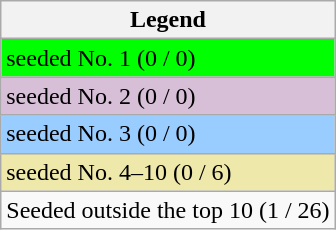<table class=wikitable>
<tr>
<th>Legend</th>
</tr>
<tr bgcolor=lime>
<td>seeded No. 1 (0 / 0)</td>
</tr>
<tr bgcolor=thistle>
<td>seeded No. 2 (0 / 0)</td>
</tr>
<tr bgcolor=99ccff>
<td>seeded No. 3 (0 / 0)</td>
</tr>
<tr bgcolor=eee8aa>
<td>seeded No. 4–10 (0 / 6)</td>
</tr>
<tr>
<td>Seeded outside the top 10 (1 / 26)</td>
</tr>
</table>
